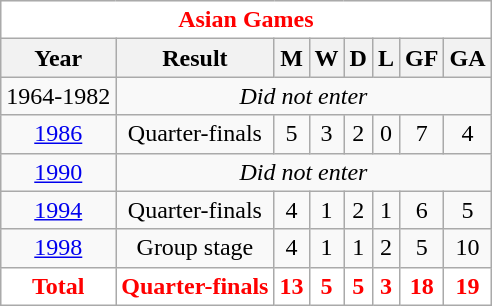<table class="wikitable" style="text-align: center;">
<tr style="color:red;">
<th colspan="8" style="background:#ffffff;">Asian Games</th>
</tr>
<tr>
<th>Year</th>
<th>Result</th>
<th>M</th>
<th>W</th>
<th>D</th>
<th>L</th>
<th>GF</th>
<th>GA</th>
</tr>
<tr>
<td>1964-1982</td>
<td colspan="7"><em>Did not enter</em></td>
</tr>
<tr>
<td> <a href='#'>1986</a></td>
<td>Quarter-finals</td>
<td>5</td>
<td>3</td>
<td>2</td>
<td>0</td>
<td>7</td>
<td>4</td>
</tr>
<tr>
<td> <a href='#'>1990</a></td>
<td colspan=7><em>Did not enter</em></td>
</tr>
<tr>
<td> <a href='#'>1994</a></td>
<td>Quarter-finals</td>
<td>4</td>
<td>1</td>
<td>2</td>
<td>1</td>
<td>6</td>
<td>5</td>
</tr>
<tr>
<td> <a href='#'>1998</a></td>
<td>Group stage</td>
<td>4</td>
<td>1</td>
<td>1</td>
<td>2</td>
<td>5</td>
<td>10</td>
</tr>
<tr style="color:red;">
<th style="background:#ffffff;"><strong>Total</strong></th>
<th style="background:#ffffff;">Quarter-finals</th>
<th style="background:#ffffff;"><strong>13</strong></th>
<th style="background:#ffffff;"><strong>5</strong></th>
<th style="background:#ffffff;"><strong>5</strong></th>
<th style="background:#ffffff;"><strong>3</strong></th>
<th style="background:#ffffff;"><strong>18</strong></th>
<th style="background:#ffffff;"><strong>19</strong></th>
</tr>
</table>
